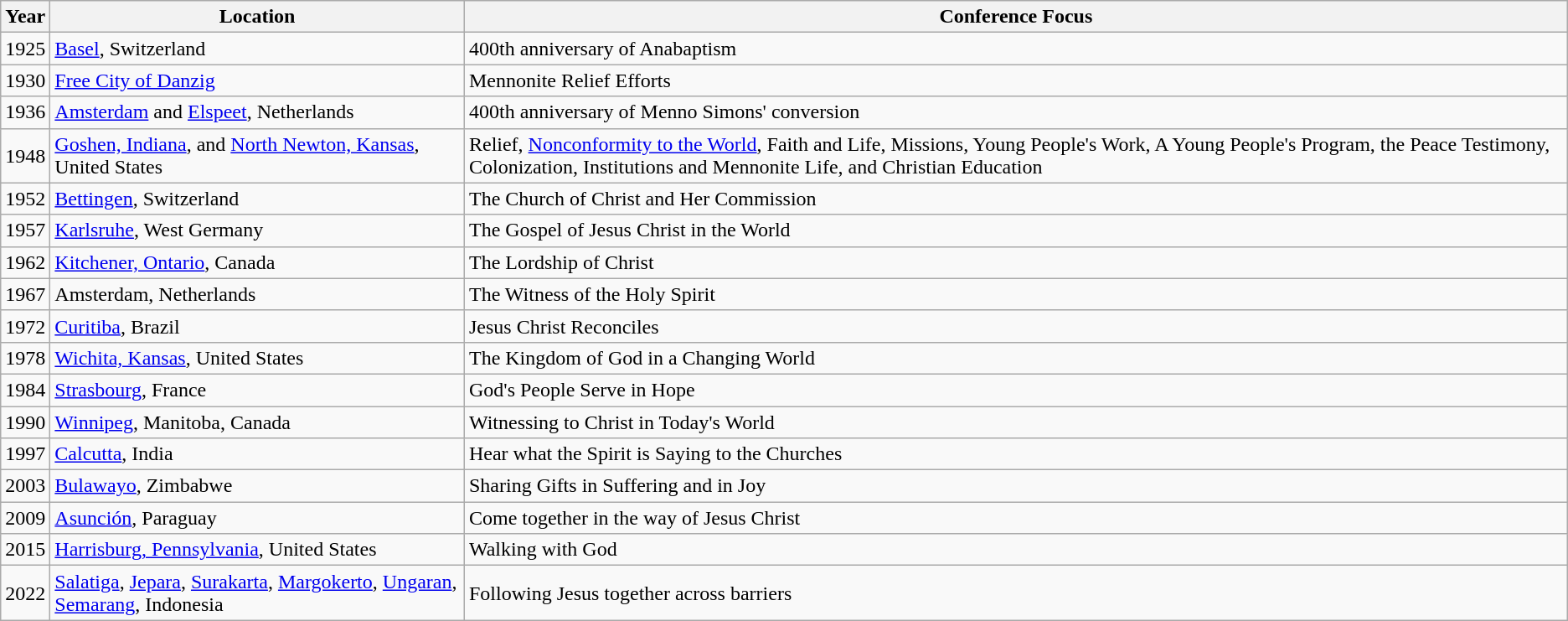<table class="wikitable">
<tr>
<th>Year</th>
<th>Location</th>
<th>Conference Focus</th>
</tr>
<tr>
<td>1925</td>
<td> <a href='#'>Basel</a>, Switzerland</td>
<td>400th anniversary of Anabaptism</td>
</tr>
<tr>
<td>1930</td>
<td> <a href='#'>Free City of Danzig</a></td>
<td>Mennonite Relief Efforts</td>
</tr>
<tr>
<td>1936</td>
<td> <a href='#'>Amsterdam</a> and <a href='#'>Elspeet</a>, Netherlands</td>
<td>400th anniversary of Menno Simons' conversion</td>
</tr>
<tr>
<td>1948</td>
<td> <a href='#'>Goshen, Indiana</a>, and <a href='#'>North Newton, Kansas</a>, United States</td>
<td>Relief, <a href='#'>Nonconformity to the World</a>, Faith and Life, Missions, Young People's Work, A Young People's Program, the Peace Testimony, Colonization, Institutions and Mennonite Life, and Christian Education</td>
</tr>
<tr>
<td>1952</td>
<td> <a href='#'>Bettingen</a>, Switzerland</td>
<td>The Church of Christ and Her Commission</td>
</tr>
<tr>
<td>1957</td>
<td> <a href='#'>Karlsruhe</a>, West Germany</td>
<td>The Gospel of Jesus Christ in the World</td>
</tr>
<tr>
<td>1962</td>
<td> <a href='#'>Kitchener, Ontario</a>, Canada</td>
<td>The Lordship of Christ</td>
</tr>
<tr>
<td>1967</td>
<td> Amsterdam, Netherlands</td>
<td>The Witness of the Holy Spirit</td>
</tr>
<tr>
<td>1972</td>
<td> <a href='#'>Curitiba</a>, Brazil</td>
<td>Jesus Christ Reconciles</td>
</tr>
<tr>
<td>1978</td>
<td> <a href='#'>Wichita, Kansas</a>, United States</td>
<td>The Kingdom of God in a Changing World</td>
</tr>
<tr>
<td>1984</td>
<td> <a href='#'>Strasbourg</a>, France</td>
<td>God's People Serve in Hope</td>
</tr>
<tr>
<td>1990</td>
<td> <a href='#'>Winnipeg</a>, Manitoba, Canada</td>
<td>Witnessing to Christ in Today's World</td>
</tr>
<tr>
<td>1997</td>
<td> <a href='#'>Calcutta</a>, India</td>
<td>Hear what the Spirit is Saying to the Churches</td>
</tr>
<tr>
<td>2003</td>
<td> <a href='#'>Bulawayo</a>, Zimbabwe</td>
<td>Sharing Gifts in Suffering and in Joy</td>
</tr>
<tr>
<td>2009</td>
<td> <a href='#'>Asunción</a>, Paraguay</td>
<td>Come together in the way of Jesus Christ</td>
</tr>
<tr>
<td>2015</td>
<td> <a href='#'>Harrisburg, Pennsylvania</a>, United States</td>
<td>Walking with God</td>
</tr>
<tr>
<td>2022</td>
<td> <a href='#'>Salatiga</a>, <a href='#'>Jepara</a>, <a href='#'>Surakarta</a>, <a href='#'>Margokerto</a>, <a href='#'>Ungaran</a>, <a href='#'>Semarang</a>, Indonesia</td>
<td>Following Jesus together across barriers</td>
</tr>
</table>
